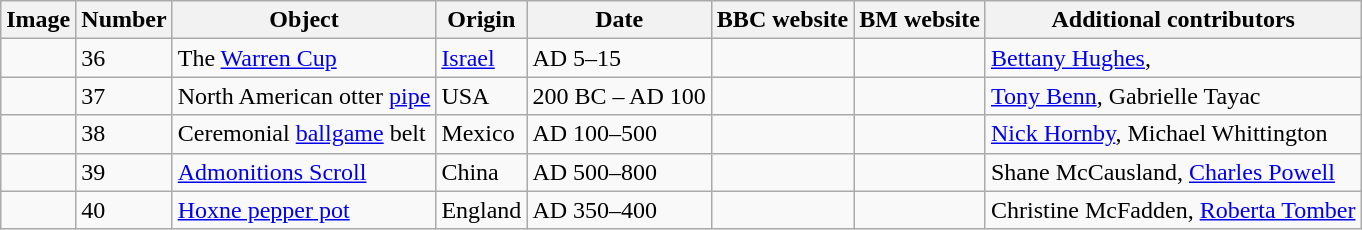<table class="wikitable">
<tr>
<th>Image</th>
<th>Number</th>
<th>Object</th>
<th>Origin</th>
<th>Date</th>
<th>BBC website</th>
<th>BM website</th>
<th>Additional contributors</th>
</tr>
<tr>
<td></td>
<td>36</td>
<td>The <a href='#'>Warren Cup</a></td>
<td><a href='#'>Israel</a></td>
<td>AD 5–15</td>
<td></td>
<td></td>
<td><a href='#'>Bettany Hughes</a>, </td>
</tr>
<tr>
<td></td>
<td>37</td>
<td>North American otter <a href='#'>pipe</a></td>
<td>USA</td>
<td>200 BC – AD 100</td>
<td></td>
<td></td>
<td><a href='#'>Tony Benn</a>, Gabrielle Tayac</td>
</tr>
<tr>
<td></td>
<td>38</td>
<td>Ceremonial <a href='#'>ballgame</a> belt</td>
<td>Mexico</td>
<td>AD 100–500</td>
<td></td>
<td></td>
<td><a href='#'>Nick Hornby</a>, Michael Whittington</td>
</tr>
<tr>
<td></td>
<td>39</td>
<td><a href='#'>Admonitions Scroll</a></td>
<td>China</td>
<td>AD 500–800</td>
<td></td>
<td></td>
<td>Shane McCausland, <a href='#'>Charles Powell</a></td>
</tr>
<tr>
<td></td>
<td>40</td>
<td><a href='#'>Hoxne pepper pot</a></td>
<td>England</td>
<td>AD 350–400</td>
<td></td>
<td></td>
<td>Christine McFadden, <a href='#'>Roberta Tomber</a></td>
</tr>
</table>
